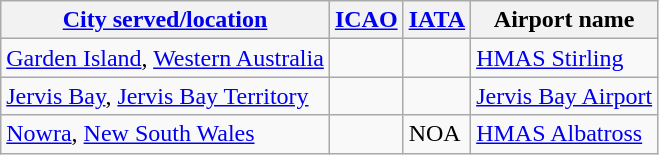<table class="wikitable sortable">
<tr>
<th><a href='#'>City served/location</a></th>
<th><a href='#'>ICAO</a></th>
<th><a href='#'>IATA</a></th>
<th>Airport name</th>
</tr>
<tr>
<td><a href='#'>Garden Island</a>, <a href='#'>Western Australia</a></td>
<td></td>
<td></td>
<td><a href='#'>HMAS Stirling</a></td>
</tr>
<tr>
<td><a href='#'>Jervis Bay</a>, <a href='#'>Jervis Bay Territory</a></td>
<td></td>
<td></td>
<td><a href='#'>Jervis Bay Airport</a></td>
</tr>
<tr>
<td><a href='#'>Nowra</a>, <a href='#'>New South Wales</a></td>
<td></td>
<td>NOA</td>
<td><a href='#'>HMAS Albatross</a></td>
</tr>
</table>
